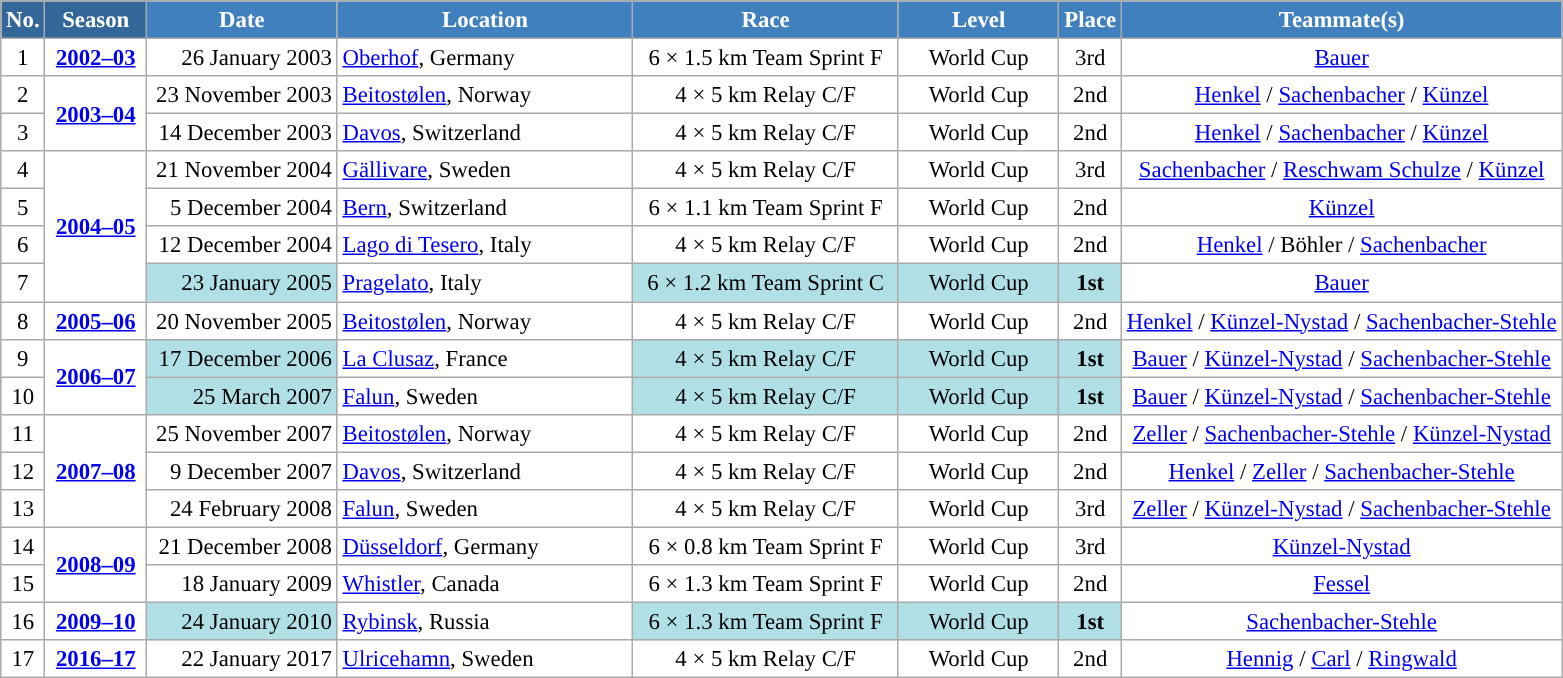<table class="wikitable sortable" style="font-size:95%; text-align:center; border:grey solid 1px; border-collapse:collapse; background:#ffffff;">
<tr style="background:#efefef;">
<th style="background-color:#369; color:white;">No.</th>
<th style="background-color:#369; color:white;">Season</th>
<th style="background-color:#4180be; color:white; width:120px;">Date</th>
<th style="background-color:#4180be; color:white; width:190px;">Location</th>
<th style="background-color:#4180be; color:white; width:170px;">Race</th>
<th style="background-color:#4180be; color:white; width:100px;">Level</th>
<th style="background-color:#4180be; color:white;">Place</th>
<th style="background-color:#4180be; color:white;">Teammate(s)</th>
</tr>
<tr>
<td align=center>1</td>
<td rowspan=1 align=center><strong> <a href='#'>2002–03</a> </strong></td>
<td align=right>26 January 2003</td>
<td align=left> <a href='#'>Oberhof</a>, Germany</td>
<td>6 × 1.5 km Team Sprint F</td>
<td>World Cup</td>
<td>3rd</td>
<td><a href='#'>Bauer</a></td>
</tr>
<tr>
<td align=center>2</td>
<td rowspan=2 align=center><strong> <a href='#'>2003–04</a> </strong></td>
<td align=right>23 November 2003</td>
<td align=left> <a href='#'>Beitostølen</a>, Norway</td>
<td>4 × 5 km Relay C/F</td>
<td>World Cup</td>
<td>2nd</td>
<td><a href='#'>Henkel</a> / <a href='#'>Sachenbacher</a> / <a href='#'>Künzel</a></td>
</tr>
<tr>
<td align=center>3</td>
<td align=right>14 December 2003</td>
<td align=left> <a href='#'>Davos</a>, Switzerland</td>
<td>4 × 5 km Relay C/F</td>
<td>World Cup</td>
<td>2nd</td>
<td><a href='#'>Henkel</a> / <a href='#'>Sachenbacher</a> / <a href='#'>Künzel</a></td>
</tr>
<tr>
<td align=center>4</td>
<td rowspan=4 align=center><strong> <a href='#'>2004–05</a> </strong></td>
<td align=right>21 November 2004</td>
<td align=left> <a href='#'>Gällivare</a>, Sweden</td>
<td>4 × 5 km Relay C/F</td>
<td>World Cup</td>
<td>3rd</td>
<td><a href='#'>Sachenbacher</a> / <a href='#'>Reschwam Schulze</a> / <a href='#'>Künzel</a></td>
</tr>
<tr>
<td align=center>5</td>
<td align=right>5 December 2004</td>
<td align=left> <a href='#'>Bern</a>, Switzerland</td>
<td>6 × 1.1 km Team Sprint F</td>
<td>World Cup</td>
<td>2nd</td>
<td><a href='#'>Künzel</a></td>
</tr>
<tr>
<td align=center>6</td>
<td align=right>12 December 2004</td>
<td align=left> <a href='#'>Lago di Tesero</a>, Italy</td>
<td>4 × 5 km Relay C/F</td>
<td>World Cup</td>
<td>2nd</td>
<td><a href='#'>Henkel</a> / Böhler / <a href='#'>Sachenbacher</a></td>
</tr>
<tr>
<td align=center>7</td>
<td bgcolor="#BOEOE6" align=right>23 January 2005</td>
<td align=left> <a href='#'>Pragelato</a>, Italy</td>
<td bgcolor="#BOEOE6">6 × 1.2 km Team Sprint C</td>
<td bgcolor="#BOEOE6">World Cup</td>
<td bgcolor="#BOEOE6"><strong>1st</strong></td>
<td><a href='#'>Bauer</a></td>
</tr>
<tr>
<td align=center>8</td>
<td rowspan=1 align=center><strong> <a href='#'>2005–06</a> </strong></td>
<td align=right>20 November 2005</td>
<td align=left> <a href='#'>Beitostølen</a>, Norway</td>
<td>4 × 5 km Relay C/F</td>
<td>World Cup</td>
<td>2nd</td>
<td><a href='#'>Henkel</a> / <a href='#'>Künzel-Nystad</a> / <a href='#'>Sachenbacher-Stehle</a></td>
</tr>
<tr>
<td align=center>9</td>
<td rowspan=2 align=center><strong><a href='#'>2006–07</a></strong></td>
<td bgcolor="#BOEOE6" align=right>17 December 2006</td>
<td align=left> <a href='#'>La Clusaz</a>, France</td>
<td bgcolor="#BOEOE6">4 × 5 km Relay C/F</td>
<td bgcolor="#BOEOE6">World Cup</td>
<td bgcolor="#BOEOE6"><strong>1st</strong></td>
<td><a href='#'>Bauer</a> / <a href='#'>Künzel-Nystad</a> / <a href='#'>Sachenbacher-Stehle</a></td>
</tr>
<tr>
<td align=center>10</td>
<td bgcolor="#BOEOE6" align=right>25 March 2007</td>
<td align=left> <a href='#'>Falun</a>, Sweden</td>
<td bgcolor="#BOEOE6">4 × 5 km Relay C/F</td>
<td bgcolor="#BOEOE6">World Cup</td>
<td bgcolor="#BOEOE6"><strong>1st</strong></td>
<td><a href='#'>Bauer</a> / <a href='#'>Künzel-Nystad</a> / <a href='#'>Sachenbacher-Stehle</a></td>
</tr>
<tr>
<td align=center>11</td>
<td rowspan=3 align=center><strong> <a href='#'>2007–08</a> </strong></td>
<td align=right>25 November 2007</td>
<td align=left> <a href='#'>Beitostølen</a>, Norway</td>
<td>4 × 5 km Relay C/F</td>
<td>World Cup</td>
<td>2nd</td>
<td><a href='#'>Zeller</a> / <a href='#'>Sachenbacher-Stehle</a> / <a href='#'>Künzel-Nystad</a></td>
</tr>
<tr>
<td align=center>12</td>
<td align=right>9 December 2007</td>
<td align=left> <a href='#'>Davos</a>, Switzerland</td>
<td>4 × 5 km Relay C/F</td>
<td>World Cup</td>
<td>2nd</td>
<td><a href='#'>Henkel</a> / <a href='#'>Zeller</a> / <a href='#'>Sachenbacher-Stehle</a></td>
</tr>
<tr>
<td align=center>13</td>
<td align=right>24 February 2008</td>
<td align=left> <a href='#'>Falun</a>, Sweden</td>
<td>4 × 5 km Relay C/F</td>
<td>World Cup</td>
<td>3rd</td>
<td><a href='#'>Zeller</a> / <a href='#'>Künzel-Nystad</a> / <a href='#'>Sachenbacher-Stehle</a></td>
</tr>
<tr>
<td align=center>14</td>
<td rowspan=2 align=center><strong> <a href='#'>2008–09</a> </strong></td>
<td align=right>21 December 2008</td>
<td align=left> <a href='#'>Düsseldorf</a>, Germany</td>
<td>6 × 0.8 km Team Sprint F</td>
<td>World Cup</td>
<td>3rd</td>
<td><a href='#'>Künzel-Nystad</a></td>
</tr>
<tr>
<td align=center>15</td>
<td align=right>18 January 2009</td>
<td align=left> <a href='#'>Whistler</a>, Canada</td>
<td>6 × 1.3 km Team Sprint F</td>
<td>World Cup</td>
<td>2nd</td>
<td><a href='#'>Fessel</a></td>
</tr>
<tr>
<td align=center>16</td>
<td rowspan=1 align=center><strong><a href='#'>2009–10</a></strong></td>
<td bgcolor="#BOEOE6" align=right>24 January 2010</td>
<td align=left> <a href='#'>Rybinsk</a>, Russia</td>
<td bgcolor="#BOEOE6">6 × 1.3 km Team Sprint F</td>
<td bgcolor="#BOEOE6">World Cup</td>
<td bgcolor="#BOEOE6"><strong>1st</strong></td>
<td><a href='#'>Sachenbacher-Stehle</a></td>
</tr>
<tr>
<td align=center>17</td>
<td rowspan=1 align=center><strong> <a href='#'>2016–17</a> </strong></td>
<td align=right>22 January 2017</td>
<td align=left> <a href='#'>Ulricehamn</a>, Sweden</td>
<td>4 × 5 km Relay C/F</td>
<td>World Cup</td>
<td>2nd</td>
<td><a href='#'>Hennig</a> / <a href='#'>Carl</a> / <a href='#'>Ringwald</a></td>
</tr>
</table>
